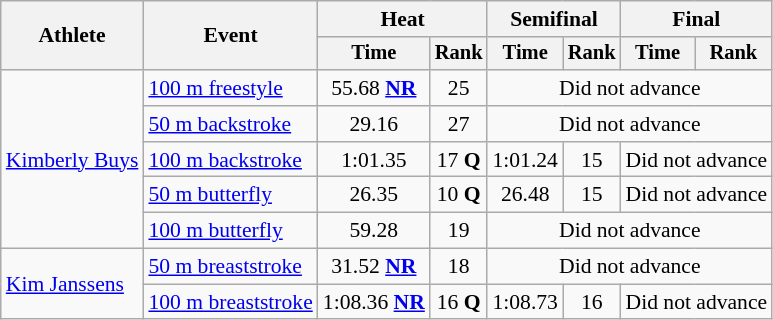<table class=wikitable style="font-size:90%">
<tr>
<th rowspan="2">Athlete</th>
<th rowspan="2">Event</th>
<th colspan="2">Heat</th>
<th colspan="2">Semifinal</th>
<th colspan="2">Final</th>
</tr>
<tr style="font-size:95%">
<th>Time</th>
<th>Rank</th>
<th>Time</th>
<th>Rank</th>
<th>Time</th>
<th>Rank</th>
</tr>
<tr align=center>
<td align=left rowspan=5><a href='#'>Kimberly Buys</a></td>
<td align=left><a href='#'>100 m freestyle</a></td>
<td>55.68 <strong><a href='#'>NR</a></strong></td>
<td>25</td>
<td colspan=4>Did not advance</td>
</tr>
<tr align=center>
<td align=left><a href='#'>50 m backstroke</a></td>
<td>29.16</td>
<td>27</td>
<td colspan=4>Did not advance</td>
</tr>
<tr align=center>
<td align=left><a href='#'>100 m backstroke</a></td>
<td>1:01.35</td>
<td>17 <strong>Q</strong></td>
<td>1:01.24</td>
<td>15</td>
<td colspan=2>Did not advance</td>
</tr>
<tr align=center>
<td align=left><a href='#'>50 m butterfly</a></td>
<td>26.35</td>
<td>10 <strong>Q</strong></td>
<td>26.48</td>
<td>15</td>
<td colspan=2>Did not advance</td>
</tr>
<tr align=center>
<td align=left><a href='#'>100 m butterfly</a></td>
<td>59.28</td>
<td>19</td>
<td colspan=4>Did not advance</td>
</tr>
<tr align=center>
<td align=left rowspan=2><a href='#'>Kim Janssens</a></td>
<td align=left><a href='#'>50 m breaststroke</a></td>
<td>31.52 <strong><a href='#'>NR</a></strong></td>
<td>18</td>
<td colspan=4>Did not advance</td>
</tr>
<tr align=center>
<td align=left><a href='#'>100 m breaststroke</a></td>
<td>1:08.36 <strong><a href='#'>NR</a></strong></td>
<td>16 <strong>Q</strong></td>
<td>1:08.73</td>
<td>16</td>
<td colspan=2>Did not advance</td>
</tr>
</table>
